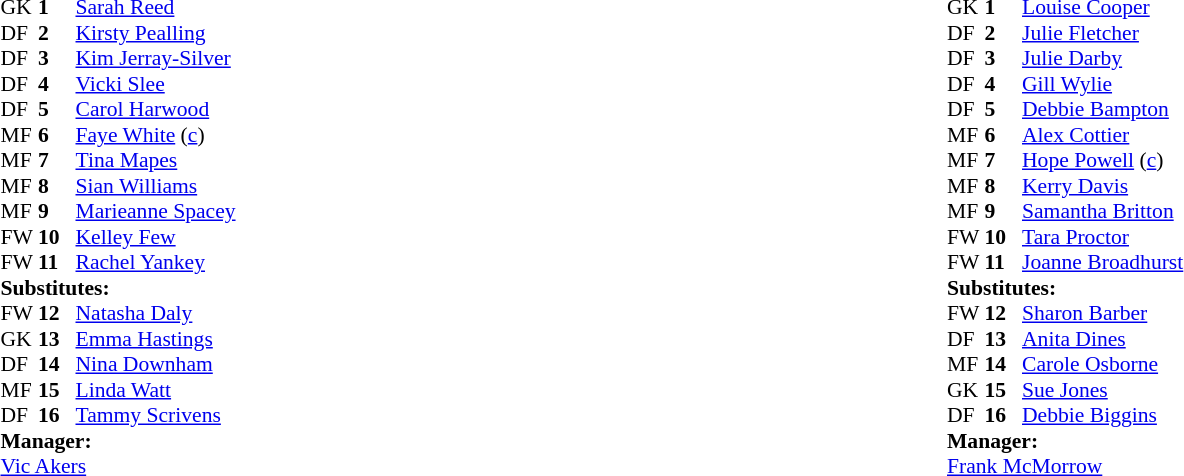<table style="width:100%;">
<tr>
<td style="vertical-align:top; width:50%;"><br><table style="font-size: 90%" cellspacing="0" cellpadding="0">
<tr>
<td colspan="4"></td>
</tr>
<tr>
<th width="25"></th>
<th width="25"></th>
</tr>
<tr>
<td>GK</td>
<td><strong>1</strong></td>
<td> <a href='#'>Sarah Reed</a></td>
</tr>
<tr>
<td>DF</td>
<td><strong>2</strong></td>
<td> <a href='#'>Kirsty Pealling</a></td>
</tr>
<tr>
<td>DF</td>
<td><strong>3</strong></td>
<td> <a href='#'>Kim Jerray-Silver</a></td>
</tr>
<tr>
<td>DF</td>
<td><strong>4</strong></td>
<td> <a href='#'>Vicki Slee</a></td>
</tr>
<tr>
<td>DF</td>
<td><strong>5</strong></td>
<td> <a href='#'>Carol Harwood</a></td>
</tr>
<tr>
<td>MF</td>
<td><strong>6</strong></td>
<td> <a href='#'>Faye White</a> (<a href='#'>c</a>)</td>
<td></td>
<td></td>
</tr>
<tr>
<td>MF</td>
<td><strong>7</strong></td>
<td> <a href='#'>Tina Mapes</a></td>
</tr>
<tr>
<td>MF</td>
<td><strong>8</strong></td>
<td> <a href='#'>Sian Williams</a></td>
</tr>
<tr>
<td>MF</td>
<td><strong>9</strong></td>
<td> <a href='#'>Marieanne Spacey</a></td>
</tr>
<tr>
<td>FW</td>
<td><strong>10</strong></td>
<td> <a href='#'>Kelley Few</a></td>
</tr>
<tr>
<td>FW</td>
<td><strong>11</strong></td>
<td> <a href='#'>Rachel Yankey</a></td>
</tr>
<tr>
<td colspan=4><strong>Substitutes:</strong></td>
</tr>
<tr>
<td>FW</td>
<td><strong>12</strong></td>
<td> <a href='#'>Natasha Daly</a></td>
</tr>
<tr>
<td>GK</td>
<td><strong>13</strong></td>
<td> <a href='#'>Emma Hastings</a></td>
</tr>
<tr>
<td>DF</td>
<td><strong>14</strong></td>
<td> <a href='#'>Nina Downham</a></td>
</tr>
<tr>
<td>MF</td>
<td><strong>15</strong></td>
<td> <a href='#'>Linda Watt</a></td>
<td></td>
<td></td>
<td></td>
<td></td>
</tr>
<tr>
<td>DF</td>
<td><strong>16</strong></td>
<td> <a href='#'>Tammy Scrivens</a></td>
<td></td>
<td></td>
</tr>
<tr>
<td colspan=4><strong>Manager:</strong></td>
</tr>
<tr>
<td colspan="4"> <a href='#'>Vic Akers</a></td>
</tr>
</table>
</td>
<td style="vertical-align:top; width:50%;"><br><table style="font-size: 90%" cellspacing="0" cellpadding="0">
<tr>
<td colspan="4"></td>
</tr>
<tr>
<th width="25"></th>
<th width="25"></th>
</tr>
<tr>
<td>GK</td>
<td><strong>1</strong></td>
<td> <a href='#'>Louise Cooper</a></td>
</tr>
<tr>
<td>DF</td>
<td><strong>2</strong></td>
<td> <a href='#'>Julie Fletcher</a></td>
</tr>
<tr>
<td>DF</td>
<td><strong>3</strong></td>
<td> <a href='#'>Julie Darby</a></td>
</tr>
<tr>
<td>DF</td>
<td><strong>4</strong></td>
<td> <a href='#'>Gill Wylie</a></td>
</tr>
<tr>
<td>DF</td>
<td><strong>5</strong></td>
<td> <a href='#'>Debbie Bampton</a></td>
</tr>
<tr>
<td>MF</td>
<td><strong>6</strong></td>
<td> <a href='#'>Alex Cottier</a></td>
</tr>
<tr>
<td>MF</td>
<td><strong>7</strong></td>
<td> <a href='#'>Hope Powell</a> (<a href='#'>c</a>)</td>
</tr>
<tr>
<td>MF</td>
<td><strong>8</strong></td>
<td> <a href='#'>Kerry Davis</a></td>
</tr>
<tr>
<td>MF</td>
<td><strong>9</strong></td>
<td> <a href='#'>Samantha Britton</a></td>
<td></td>
<td></td>
</tr>
<tr>
<td>FW</td>
<td><strong>10</strong></td>
<td> <a href='#'>Tara Proctor</a></td>
</tr>
<tr>
<td>FW</td>
<td><strong>11</strong></td>
<td> <a href='#'>Joanne Broadhurst</a></td>
</tr>
<tr>
<td colspan=4><strong>Substitutes:</strong></td>
</tr>
<tr>
<td>FW</td>
<td><strong>12</strong></td>
<td> <a href='#'>Sharon Barber</a></td>
<td></td>
<td></td>
</tr>
<tr>
<td>DF</td>
<td><strong>13</strong></td>
<td> <a href='#'>Anita Dines</a></td>
</tr>
<tr>
<td>MF</td>
<td><strong>14</strong></td>
<td> <a href='#'>Carole Osborne</a></td>
</tr>
<tr>
<td>GK</td>
<td><strong>15</strong></td>
<td> <a href='#'>Sue Jones</a></td>
</tr>
<tr>
<td>DF</td>
<td><strong>16</strong></td>
<td> <a href='#'>Debbie Biggins</a></td>
</tr>
<tr>
<td colspan=4><strong>Manager:</strong></td>
</tr>
<tr>
<td colspan="4"> <a href='#'>Frank McMorrow</a></td>
</tr>
</table>
</td>
</tr>
</table>
